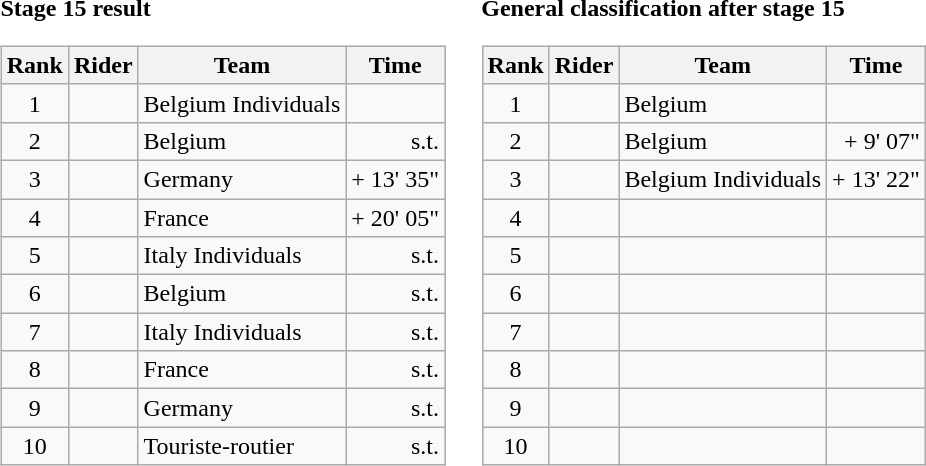<table>
<tr>
<td><strong>Stage 15 result</strong><br><table class="wikitable">
<tr>
<th scope="col">Rank</th>
<th scope="col">Rider</th>
<th scope="col">Team</th>
<th scope="col">Time</th>
</tr>
<tr>
<td style="text-align:center;">1</td>
<td></td>
<td>Belgium Individuals</td>
<td style="text-align:right;"></td>
</tr>
<tr>
<td style="text-align:center;">2</td>
<td></td>
<td>Belgium</td>
<td style="text-align:right;">s.t.</td>
</tr>
<tr>
<td style="text-align:center;">3</td>
<td></td>
<td>Germany</td>
<td style="text-align:right;">+ 13' 35"</td>
</tr>
<tr>
<td style="text-align:center;">4</td>
<td></td>
<td>France</td>
<td style="text-align:right;">+ 20' 05"</td>
</tr>
<tr>
<td style="text-align:center;">5</td>
<td></td>
<td>Italy Individuals</td>
<td style="text-align:right;">s.t.</td>
</tr>
<tr>
<td style="text-align:center;">6</td>
<td></td>
<td>Belgium</td>
<td style="text-align:right;">s.t.</td>
</tr>
<tr>
<td style="text-align:center;">7</td>
<td></td>
<td>Italy Individuals</td>
<td style="text-align:right;">s.t.</td>
</tr>
<tr>
<td style="text-align:center;">8</td>
<td></td>
<td>France</td>
<td style="text-align:right;">s.t.</td>
</tr>
<tr>
<td style="text-align:center;">9</td>
<td></td>
<td>Germany</td>
<td style="text-align:right;">s.t.</td>
</tr>
<tr>
<td style="text-align:center;">10</td>
<td></td>
<td>Touriste-routier</td>
<td style="text-align:right;">s.t.</td>
</tr>
</table>
</td>
<td></td>
<td><strong>General classification after stage 15</strong><br><table class="wikitable">
<tr>
<th scope="col">Rank</th>
<th scope="col">Rider</th>
<th scope="col">Team</th>
<th scope="col">Time</th>
</tr>
<tr>
<td style="text-align:center;">1</td>
<td></td>
<td>Belgium</td>
<td style="text-align:right;"></td>
</tr>
<tr>
<td style="text-align:center;">2</td>
<td></td>
<td>Belgium</td>
<td style="text-align:right;">+ 9' 07"</td>
</tr>
<tr>
<td style="text-align:center;">3</td>
<td></td>
<td>Belgium Individuals</td>
<td style="text-align:right;">+ 13' 22"</td>
</tr>
<tr>
<td style="text-align:center;">4</td>
<td></td>
<td></td>
<td></td>
</tr>
<tr>
<td style="text-align:center;">5</td>
<td></td>
<td></td>
<td></td>
</tr>
<tr>
<td style="text-align:center;">6</td>
<td></td>
<td></td>
<td></td>
</tr>
<tr>
<td style="text-align:center;">7</td>
<td></td>
<td></td>
<td></td>
</tr>
<tr>
<td style="text-align:center;">8</td>
<td></td>
<td></td>
<td></td>
</tr>
<tr>
<td style="text-align:center;">9</td>
<td></td>
<td></td>
<td></td>
</tr>
<tr>
<td style="text-align:center;">10</td>
<td></td>
<td></td>
<td></td>
</tr>
</table>
</td>
</tr>
</table>
